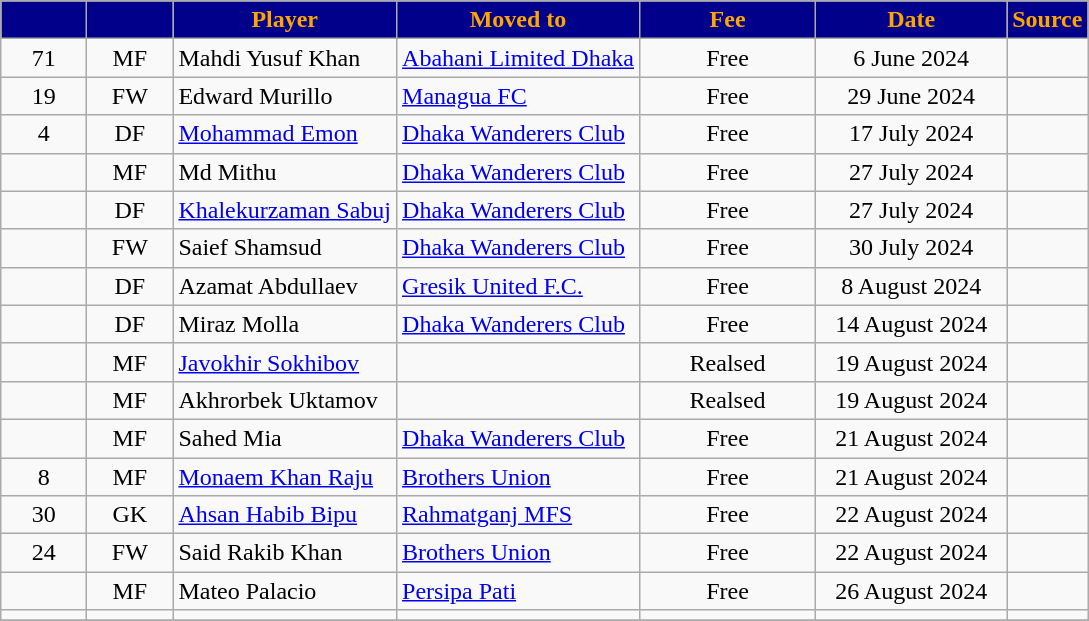<table class="wikitable plainrowheaders sortable" style="text-align:center">
<tr>
<th style="background:#00008B; color:orange; width:50px;"></th>
<th style="background:#00008B; color:orange; width:50px;"></th>
<th style="background:#00008B; color:orange; width:210;">Player</th>
<th style="background:#00008B; color:orange; width:150;">Moved to</th>
<th style="background:#00008B; color:orange; width:110px;">Fee</th>
<th style="background:#00008B; color:orange; width:120px;">Date</th>
<th style="background:#00008B; color:orange; width:20px;">Source</th>
</tr>
<tr>
<td>71</td>
<td>MF</td>
<td align="left">Mahdi Yusuf Khan</td>
<td align="left"><a href='#'>Abahani Limited Dhaka</a></td>
<td>Free</td>
<td>6 June 2024</td>
<td></td>
</tr>
<tr>
<td>19</td>
<td>FW</td>
<td align="left"> Edward Murillo</td>
<td align="left"> <a href='#'>Managua FC</a></td>
<td>Free</td>
<td>29 June 2024</td>
<td></td>
</tr>
<tr>
<td>4</td>
<td>DF</td>
<td align="left"><a href='#'>Mohammad Emon</a></td>
<td align="left"><a href='#'>Dhaka Wanderers Club</a></td>
<td>Free</td>
<td>17 July 2024</td>
<td></td>
</tr>
<tr>
<td></td>
<td>MF</td>
<td align="left">Md Mithu</td>
<td align="left"><a href='#'>Dhaka Wanderers Club</a></td>
<td>Free</td>
<td>27 July 2024</td>
<td></td>
</tr>
<tr>
<td></td>
<td>DF</td>
<td align="left"><a href='#'>Khalekurzaman Sabuj</a></td>
<td align="left"><a href='#'>Dhaka Wanderers Club</a></td>
<td>Free</td>
<td>27 July 2024</td>
<td></td>
</tr>
<tr>
<td></td>
<td>FW</td>
<td align="left">Saief Shamsud</td>
<td align="left"><a href='#'>Dhaka Wanderers Club</a></td>
<td>Free</td>
<td>30 July 2024</td>
<td></td>
</tr>
<tr>
<td></td>
<td>DF</td>
<td align="left"> Azamat Abdullaev</td>
<td align="left"> <a href='#'>Gresik United F.C.</a></td>
<td>Free</td>
<td>8 August 2024</td>
<td></td>
</tr>
<tr>
<td></td>
<td>DF</td>
<td align="left">Miraz Molla</td>
<td align="left"><a href='#'>Dhaka Wanderers Club</a></td>
<td>Free</td>
<td>14 August 2024</td>
<td></td>
</tr>
<tr>
<td></td>
<td>MF</td>
<td align="left"> <a href='#'>Javokhir Sokhibov</a></td>
<td align="left"></td>
<td>Realsed</td>
<td>19 August 2024</td>
<td></td>
</tr>
<tr>
<td></td>
<td>MF</td>
<td align="left"> Akhrorbek Uktamov</td>
<td align="left"></td>
<td>Realsed</td>
<td>19 August 2024</td>
<td></td>
</tr>
<tr>
<td></td>
<td>MF</td>
<td align="left">Sahed Mia</td>
<td align="left"><a href='#'>Dhaka Wanderers Club</a></td>
<td>Free</td>
<td>21 August 2024</td>
<td></td>
</tr>
<tr>
<td>8</td>
<td>MF</td>
<td align="left"><a href='#'>Monaem Khan Raju</a></td>
<td align="left"><a href='#'>Brothers Union</a></td>
<td>Free</td>
<td>21 August 2024</td>
<td></td>
</tr>
<tr>
<td>30</td>
<td>GK</td>
<td align="left"><a href='#'>Ahsan Habib Bipu</a></td>
<td align="left"><a href='#'>Rahmatganj MFS</a></td>
<td>Free</td>
<td>22 August 2024</td>
<td></td>
</tr>
<tr>
<td>24</td>
<td>FW</td>
<td align="left">Said Rakib Khan</td>
<td align="left"><a href='#'>Brothers Union</a></td>
<td>Free</td>
<td>22 August 2024</td>
<td></td>
</tr>
<tr>
<td></td>
<td>MF</td>
<td align="left"> Mateo Palacio</td>
<td align="left"> <a href='#'>Persipa Pati</a></td>
<td>Free</td>
<td>26 August 2024</td>
<td></td>
</tr>
<tr>
<td></td>
<td></td>
<td></td>
<td></td>
<td></td>
<td></td>
<td></td>
</tr>
<tr>
</tr>
</table>
